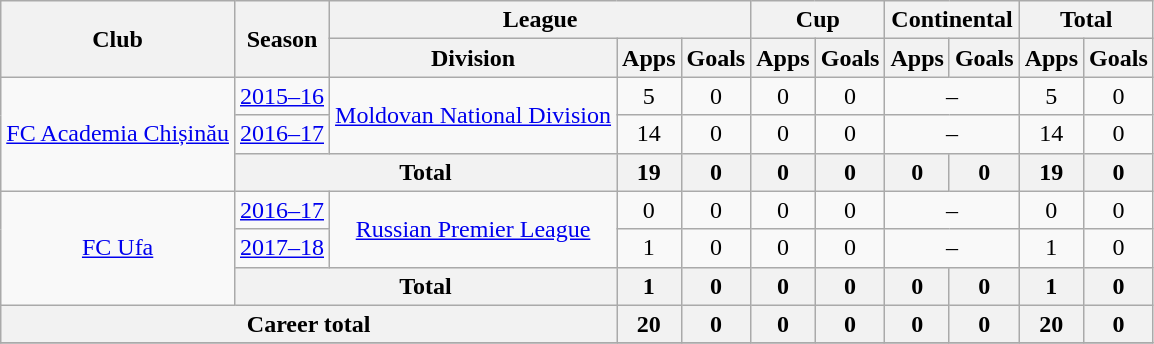<table class="wikitable" style="text-align: center;">
<tr>
<th rowspan=2>Club</th>
<th rowspan=2>Season</th>
<th colspan=3>League</th>
<th colspan=2>Cup</th>
<th colspan=2>Continental</th>
<th colspan=2>Total</th>
</tr>
<tr>
<th>Division</th>
<th>Apps</th>
<th>Goals</th>
<th>Apps</th>
<th>Goals</th>
<th>Apps</th>
<th>Goals</th>
<th>Apps</th>
<th>Goals</th>
</tr>
<tr>
<td rowspan=3><a href='#'>FC Academia Chișinău</a></td>
<td><a href='#'>2015–16</a></td>
<td rowspan=2><a href='#'>Moldovan National Division</a></td>
<td>5</td>
<td>0</td>
<td>0</td>
<td>0</td>
<td colspan=2>–</td>
<td>5</td>
<td>0</td>
</tr>
<tr>
<td><a href='#'>2016–17</a></td>
<td>14</td>
<td>0</td>
<td>0</td>
<td>0</td>
<td colspan=2>–</td>
<td>14</td>
<td>0</td>
</tr>
<tr>
<th colspan=2>Total</th>
<th>19</th>
<th>0</th>
<th>0</th>
<th>0</th>
<th>0</th>
<th>0</th>
<th>19</th>
<th>0</th>
</tr>
<tr>
<td rowspan=3><a href='#'>FC Ufa</a></td>
<td><a href='#'>2016–17</a></td>
<td rowspan=2><a href='#'>Russian Premier League</a></td>
<td>0</td>
<td>0</td>
<td>0</td>
<td>0</td>
<td colspan=2>–</td>
<td>0</td>
<td>0</td>
</tr>
<tr>
<td><a href='#'>2017–18</a></td>
<td>1</td>
<td>0</td>
<td>0</td>
<td>0</td>
<td colspan=2>–</td>
<td>1</td>
<td>0</td>
</tr>
<tr>
<th colspan=2>Total</th>
<th>1</th>
<th>0</th>
<th>0</th>
<th>0</th>
<th>0</th>
<th>0</th>
<th>1</th>
<th>0</th>
</tr>
<tr>
<th colspan=3>Career total</th>
<th>20</th>
<th>0</th>
<th>0</th>
<th>0</th>
<th>0</th>
<th>0</th>
<th>20</th>
<th>0</th>
</tr>
<tr>
</tr>
</table>
